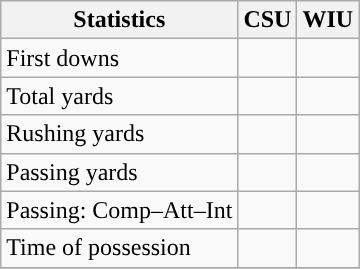<table class="wikitable" style="float: left;">
<tr>
<th>Statistics</th>
<th>CSU</th>
<th>WIU</th>
</tr>
<tr>
<td>First downs</td>
<td></td>
<td></td>
</tr>
<tr>
<td>Total yards</td>
<td></td>
<td></td>
</tr>
<tr>
<td>Rushing yards</td>
<td></td>
<td></td>
</tr>
<tr>
<td>Passing yards</td>
<td></td>
<td></td>
</tr>
<tr>
<td>Passing: Comp–Att–Int</td>
<td></td>
<td></td>
</tr>
<tr>
<td>Time of possession</td>
<td></td>
<td></td>
</tr>
<tr>
</tr>
</table>
